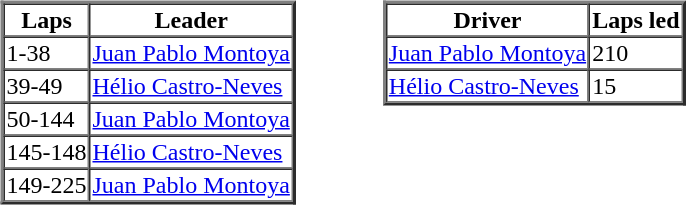<table>
<tr>
<td valign="top"><br><table border=2 cellspacing=0>
<tr>
<th>Laps</th>
<th>Leader</th>
</tr>
<tr>
<td>1-38</td>
<td><a href='#'>Juan Pablo Montoya</a></td>
</tr>
<tr>
<td>39-49</td>
<td><a href='#'>Hélio Castro-Neves</a></td>
</tr>
<tr>
<td>50-144</td>
<td><a href='#'>Juan Pablo Montoya</a></td>
</tr>
<tr>
<td>145-148</td>
<td><a href='#'>Hélio Castro-Neves</a></td>
</tr>
<tr>
<td>149-225</td>
<td><a href='#'>Juan Pablo Montoya</a></td>
</tr>
</table>
</td>
<td width="50"> </td>
<td valign="top"><br><table border=2 cellspacing=0>
<tr>
<th>Driver</th>
<th>Laps led</th>
</tr>
<tr>
<td><a href='#'>Juan Pablo Montoya</a></td>
<td>210</td>
</tr>
<tr>
<td><a href='#'>Hélio Castro-Neves</a></td>
<td>15</td>
</tr>
</table>
</td>
</tr>
</table>
